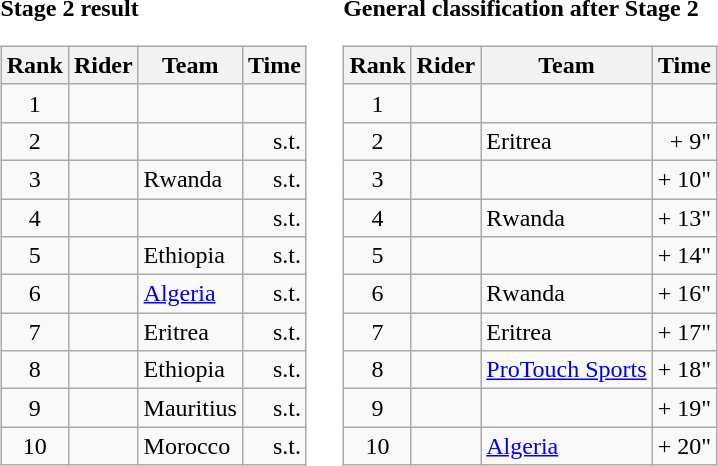<table>
<tr>
<td><strong>Stage 2 result</strong><br><table class="wikitable">
<tr>
<th scope="col">Rank</th>
<th scope="col">Rider</th>
<th scope="col">Team</th>
<th scope="col">Time</th>
</tr>
<tr>
<td style="text-align:center;">1</td>
<td></td>
<td></td>
<td style="text-align:right;"></td>
</tr>
<tr>
<td style="text-align:center;">2</td>
<td></td>
<td></td>
<td style="text-align:right;">s.t.</td>
</tr>
<tr>
<td style="text-align:center;">3</td>
<td></td>
<td>Rwanda</td>
<td style="text-align:right;">s.t.</td>
</tr>
<tr>
<td style="text-align:center;">4</td>
<td></td>
<td></td>
<td style="text-align:right;">s.t.</td>
</tr>
<tr>
<td style="text-align:center;">5</td>
<td></td>
<td>Ethiopia</td>
<td style="text-align:right;">s.t.</td>
</tr>
<tr>
<td style="text-align:center;">6</td>
<td></td>
<td><a href='#'>Algeria</a></td>
<td style="text-align:right;">s.t.</td>
</tr>
<tr>
<td style="text-align:center;">7</td>
<td></td>
<td>Eritrea</td>
<td style="text-align:right;">s.t.</td>
</tr>
<tr>
<td style="text-align:center;">8</td>
<td></td>
<td>Ethiopia</td>
<td style="text-align:right;">s.t.</td>
</tr>
<tr>
<td style="text-align:center;">9</td>
<td></td>
<td>Mauritius</td>
<td style="text-align:right;">s.t.</td>
</tr>
<tr>
<td style="text-align:center;">10</td>
<td></td>
<td>Morocco</td>
<td style="text-align:right;">s.t.</td>
</tr>
</table>
</td>
<td></td>
<td><strong>General classification after Stage 2</strong><br><table class="wikitable">
<tr>
<th scope="col">Rank</th>
<th scope="col">Rider</th>
<th scope="col">Team</th>
<th scope="col">Time</th>
</tr>
<tr>
<td style="text-align:center;">1</td>
<td>  </td>
<td></td>
<td style="text-align:right;"></td>
</tr>
<tr>
<td style="text-align:center;">2</td>
<td></td>
<td>Eritrea</td>
<td style="text-align:right;">+ 9"</td>
</tr>
<tr>
<td style="text-align:center;">3</td>
<td></td>
<td></td>
<td style="text-align:right;">+ 10"</td>
</tr>
<tr>
<td style="text-align:center;">4</td>
<td></td>
<td>Rwanda</td>
<td style="text-align:right;">+ 13"</td>
</tr>
<tr>
<td style="text-align:center;">5</td>
<td></td>
<td></td>
<td style="text-align:right;">+ 14"</td>
</tr>
<tr>
<td style="text-align:center;">6</td>
<td></td>
<td>Rwanda</td>
<td style="text-align:right;">+ 16"</td>
</tr>
<tr>
<td style="text-align:center;">7</td>
<td></td>
<td>Eritrea</td>
<td style="text-align:right;">+ 17"</td>
</tr>
<tr>
<td style="text-align:center;">8</td>
<td></td>
<td><a href='#'>ProTouch Sports</a></td>
<td style="text-align:right;">+ 18"</td>
</tr>
<tr>
<td style="text-align:center;">9</td>
<td></td>
<td></td>
<td style="text-align:right;">+ 19"</td>
</tr>
<tr>
<td style="text-align:center;">10</td>
<td></td>
<td><a href='#'>Algeria</a></td>
<td style="text-align:right;">+ 20"</td>
</tr>
</table>
</td>
</tr>
</table>
